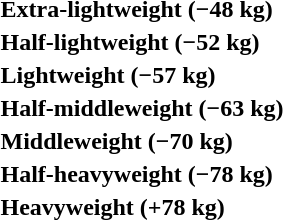<table>
<tr>
<th rowspan=2 style="text-align:left;">Extra-lightweight (−48 kg)</th>
<td rowspan=2></td>
<td rowspan=2></td>
<td></td>
</tr>
<tr>
<td></td>
</tr>
<tr>
<th rowspan=2 style="text-align:left;">Half-lightweight (−52 kg)</th>
<td rowspan=2></td>
<td rowspan=2></td>
<td></td>
</tr>
<tr>
<td></td>
</tr>
<tr>
<th rowspan=2 style="text-align:left;">Lightweight (−57 kg)</th>
<td rowspan=2></td>
<td rowspan=2></td>
<td></td>
</tr>
<tr>
<td></td>
</tr>
<tr>
<th rowspan=2 style="text-align:left;">Half-middleweight (−63 kg)</th>
<td rowspan=2></td>
<td rowspan=2></td>
<td></td>
</tr>
<tr>
<td></td>
</tr>
<tr>
<th rowspan=2 style="text-align:left;">Middleweight (−70 kg)</th>
<td rowspan=2></td>
<td rowspan=2></td>
<td></td>
</tr>
<tr>
<td></td>
</tr>
<tr>
<th rowspan=2 style="text-align:left;">Half-heavyweight (−78 kg)</th>
<td rowspan=2></td>
<td rowspan=2></td>
<td></td>
</tr>
<tr>
<td></td>
</tr>
<tr>
<th rowspan=2 style="text-align:left;">Heavyweight (+78 kg)</th>
<td rowspan=2></td>
<td rowspan=2></td>
<td></td>
</tr>
<tr>
<td></td>
</tr>
</table>
